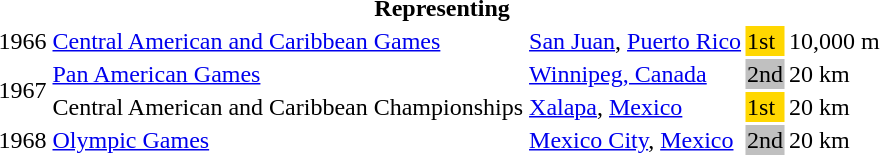<table>
<tr>
<th colspan="6">Representing </th>
</tr>
<tr>
<td>1966</td>
<td><a href='#'>Central American and Caribbean Games</a></td>
<td><a href='#'>San Juan</a>, <a href='#'>Puerto Rico</a></td>
<td bgcolor="gold">1st</td>
<td>10,000 m</td>
<td></td>
</tr>
<tr>
<td rowspan=2>1967</td>
<td><a href='#'>Pan American Games</a></td>
<td><a href='#'>Winnipeg, Canada</a></td>
<td bgcolor="silver">2nd</td>
<td>20 km</td>
<td></td>
</tr>
<tr>
<td>Central American and Caribbean Championships</td>
<td><a href='#'>Xalapa</a>, <a href='#'>Mexico</a></td>
<td bgcolor="gold">1st</td>
<td>20 km</td>
<td></td>
</tr>
<tr>
<td>1968</td>
<td><a href='#'>Olympic Games</a></td>
<td><a href='#'>Mexico City</a>, <a href='#'>Mexico</a></td>
<td bgcolor="silver">2nd</td>
<td>20 km</td>
<td></td>
</tr>
</table>
